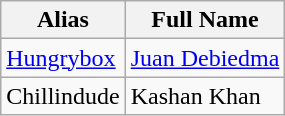<table class="wikitable">
<tr>
<th>Alias</th>
<th>Full Name</th>
</tr>
<tr>
<td><a href='#'>Hungrybox</a></td>
<td><a href='#'>Juan Debiedma</a></td>
</tr>
<tr>
<td>Chillindude</td>
<td>Kashan Khan</td>
</tr>
</table>
